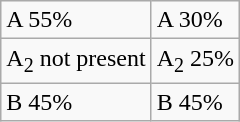<table class="wikitable" border="1">
<tr>
<td>A 55%</td>
<td>A 30%</td>
</tr>
<tr>
<td>A<sub>2</sub> not present</td>
<td>A<sub>2</sub> 25%</td>
</tr>
<tr>
<td>B 45%</td>
<td>B 45%</td>
</tr>
</table>
